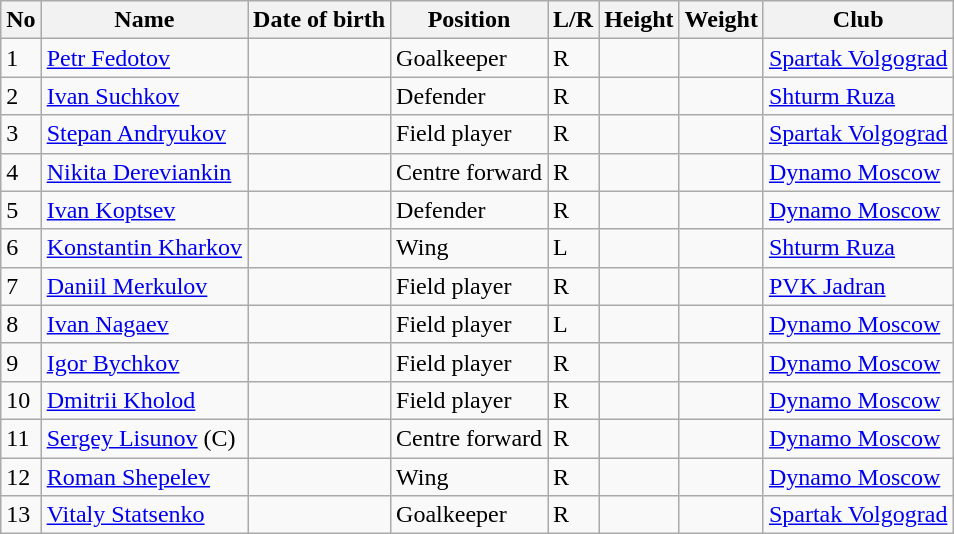<table class="wikitable sortable" text-align:center;">
<tr>
<th>No</th>
<th>Name</th>
<th>Date of birth</th>
<th>Position</th>
<th>L/R</th>
<th>Height</th>
<th>Weight</th>
<th>Club</th>
</tr>
<tr>
<td>1</td>
<td align=left><a href='#'>Petr Fedotov</a></td>
<td align=left></td>
<td>Goalkeeper</td>
<td>R</td>
<td></td>
<td></td>
<td align=left> <a href='#'>Spartak Volgograd</a></td>
</tr>
<tr>
<td>2</td>
<td align=left><a href='#'>Ivan Suchkov</a></td>
<td align=left></td>
<td>Defender</td>
<td>R</td>
<td></td>
<td></td>
<td align=left> <a href='#'>Shturm Ruza</a></td>
</tr>
<tr>
<td>3</td>
<td align=left><a href='#'>Stepan Andryukov</a></td>
<td align=left></td>
<td>Field player</td>
<td>R</td>
<td></td>
<td></td>
<td align=left> <a href='#'>Spartak Volgograd</a></td>
</tr>
<tr>
<td>4</td>
<td align=left><a href='#'>Nikita Dereviankin</a></td>
<td align=left></td>
<td>Centre forward</td>
<td>R</td>
<td></td>
<td></td>
<td align=left> <a href='#'>Dynamo Moscow</a></td>
</tr>
<tr>
<td>5</td>
<td align=left><a href='#'>Ivan Koptsev</a></td>
<td align=left></td>
<td>Defender</td>
<td>R</td>
<td></td>
<td></td>
<td align=left> <a href='#'>Dynamo Moscow</a></td>
</tr>
<tr>
<td>6</td>
<td align=left><a href='#'>Konstantin Kharkov</a></td>
<td align=left></td>
<td>Wing</td>
<td>L</td>
<td></td>
<td></td>
<td align=left> <a href='#'>Shturm Ruza</a></td>
</tr>
<tr>
<td>7</td>
<td align=left><a href='#'>Daniil Merkulov</a></td>
<td align=left></td>
<td>Field player</td>
<td>R</td>
<td></td>
<td></td>
<td align=left> <a href='#'>PVK Jadran</a></td>
</tr>
<tr>
<td>8</td>
<td align=left><a href='#'>Ivan Nagaev</a></td>
<td align=left></td>
<td>Field player</td>
<td>L</td>
<td></td>
<td></td>
<td align=left> <a href='#'>Dynamo Moscow</a></td>
</tr>
<tr>
<td>9</td>
<td align=left><a href='#'>Igor Bychkov</a></td>
<td align=left></td>
<td>Field player</td>
<td>R</td>
<td></td>
<td></td>
<td align=left> <a href='#'>Dynamo Moscow</a></td>
</tr>
<tr>
<td>10</td>
<td align=left><a href='#'>Dmitrii Kholod</a></td>
<td align=left></td>
<td>Field player</td>
<td>R</td>
<td></td>
<td></td>
<td align=left> <a href='#'>Dynamo Moscow</a></td>
</tr>
<tr>
<td>11</td>
<td align=left><a href='#'>Sergey Lisunov</a> (C)</td>
<td align=left></td>
<td>Centre forward</td>
<td>R</td>
<td></td>
<td></td>
<td align=left> <a href='#'>Dynamo Moscow</a></td>
</tr>
<tr>
<td>12</td>
<td align=left><a href='#'>Roman Shepelev</a></td>
<td align=left></td>
<td>Wing</td>
<td>R</td>
<td></td>
<td></td>
<td align=left> <a href='#'>Dynamo Moscow</a></td>
</tr>
<tr>
<td>13</td>
<td align=left><a href='#'>Vitaly Statsenko</a></td>
<td align=left></td>
<td>Goalkeeper</td>
<td>R</td>
<td></td>
<td></td>
<td align=left> <a href='#'>Spartak Volgograd</a></td>
</tr>
</table>
